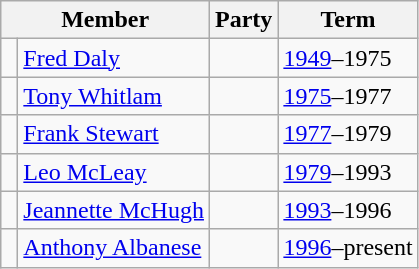<table class="wikitable">
<tr>
<th colspan="2">Member</th>
<th>Party</th>
<th>Term</th>
</tr>
<tr>
<td> </td>
<td><a href='#'>Fred Daly</a></td>
<td></td>
<td><a href='#'>1949</a>–1975</td>
</tr>
<tr>
<td> </td>
<td><a href='#'>Tony Whitlam</a></td>
<td></td>
<td><a href='#'>1975</a>–1977</td>
</tr>
<tr>
<td> </td>
<td><a href='#'>Frank Stewart</a></td>
<td></td>
<td><a href='#'>1977</a>–1979</td>
</tr>
<tr>
<td> </td>
<td><a href='#'>Leo McLeay</a></td>
<td></td>
<td><a href='#'>1979</a>–1993</td>
</tr>
<tr>
<td> </td>
<td><a href='#'>Jeannette McHugh</a></td>
<td></td>
<td><a href='#'>1993</a>–1996</td>
</tr>
<tr>
<td> </td>
<td><a href='#'>Anthony Albanese</a></td>
<td></td>
<td><a href='#'>1996</a>–present</td>
</tr>
</table>
